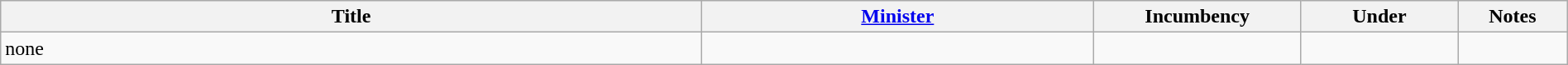<table class="wikitable" style="width:100%;">
<tr>
<th>Title</th>
<th style="width:25%;"><a href='#'>Minister</a></th>
<th style="width:160px;">Incumbency</th>
<th style="width:10%;">Under</th>
<th style="width:7%;">Notes</th>
</tr>
<tr>
<td>none</td>
<td></td>
<td></td>
<td></td>
<td></td>
</tr>
</table>
